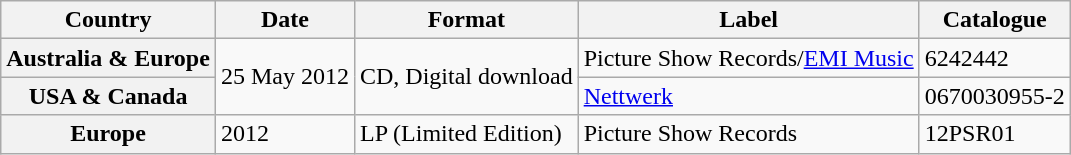<table class="wikitable plainrowheaders">
<tr>
<th scope="col">Country</th>
<th scope="col">Date</th>
<th scope="col">Format</th>
<th scope="col">Label</th>
<th scope="col">Catalogue</th>
</tr>
<tr>
<th scope="row">Australia & Europe</th>
<td rowspan="2">25 May 2012</td>
<td rowspan="2">CD, Digital download</td>
<td>Picture Show Records/<a href='#'>EMI Music</a></td>
<td>6242442</td>
</tr>
<tr>
<th scope="row">USA & Canada</th>
<td><a href='#'>Nettwerk</a></td>
<td>0670030955-2</td>
</tr>
<tr>
<th scope="row">Europe</th>
<td>2012</td>
<td>LP (Limited Edition)</td>
<td>Picture Show Records</td>
<td>12PSR01</td>
</tr>
</table>
